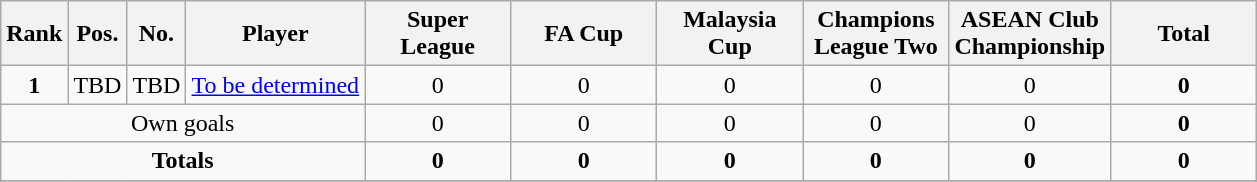<table class="wikitable sortable alternance" style="text-align:center">
<tr>
<th>Rank</th>
<th>Pos.</th>
<th>No.</th>
<th>Player</th>
<th width="90">Super League</th>
<th width="90">FA Cup</th>
<th width="90">Malaysia Cup</th>
<th width="90">Champions League Two</th>
<th width="90">ASEAN Club Championship</th>
<th width="90">Total</th>
</tr>
<tr>
<td><strong>1</strong></td>
<td>TBD</td>
<td>TBD</td>
<td align="left"><a href='#'>To be determined</a></td>
<td>0</td>
<td>0</td>
<td>0</td>
<td>0</td>
<td>0</td>
<td><strong>0</strong></td>
</tr>
<tr>
<td colspan="4">Own goals</td>
<td>0</td>
<td>0</td>
<td>0</td>
<td>0</td>
<td>0</td>
<td><strong>0</strong></td>
</tr>
<tr class="sortbottom">
<td colspan="4"><strong>Totals</strong></td>
<td><strong>0</strong></td>
<td><strong>0</strong></td>
<td><strong>0</strong></td>
<td><strong>0</strong></td>
<td><strong>0</strong></td>
<td><strong>0</strong></td>
</tr>
<tr>
</tr>
</table>
